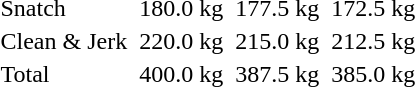<table>
<tr>
<td>Snatch</td>
<td></td>
<td>180.0 kg</td>
<td></td>
<td>177.5 kg</td>
<td></td>
<td>172.5 kg</td>
</tr>
<tr>
<td>Clean & Jerk</td>
<td></td>
<td>220.0 kg</td>
<td></td>
<td>215.0 kg</td>
<td></td>
<td>212.5 kg</td>
</tr>
<tr>
<td>Total</td>
<td></td>
<td>400.0 kg</td>
<td></td>
<td>387.5 kg</td>
<td></td>
<td>385.0 kg</td>
</tr>
</table>
